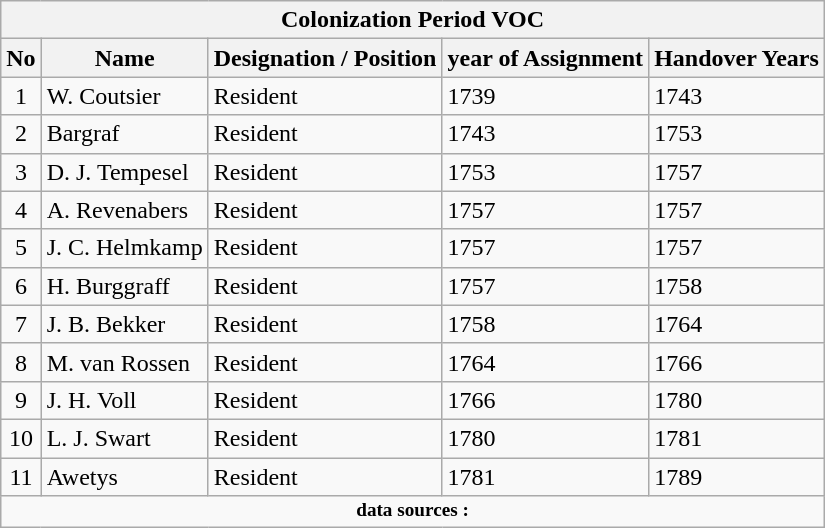<table class="wikitable">
<tr>
<th colspan="5">Colonization Period VOC</th>
</tr>
<tr>
<th>No</th>
<th>Name</th>
<th>Designation / Position</th>
<th>year of Assignment</th>
<th>Handover Years</th>
</tr>
<tr>
<td style="text-align:center;">1</td>
<td>W. Coutsier</td>
<td>Resident</td>
<td>1739</td>
<td>1743</td>
</tr>
<tr>
<td style="text-align:center;">2</td>
<td>Bargraf</td>
<td>Resident</td>
<td>1743</td>
<td>1753</td>
</tr>
<tr>
<td style="text-align:center;">3</td>
<td>D. J. Tempesel</td>
<td>Resident</td>
<td>1753</td>
<td>1757</td>
</tr>
<tr>
<td style="text-align:center;">4</td>
<td>A. Revenabers</td>
<td>Resident</td>
<td>1757</td>
<td>1757</td>
</tr>
<tr>
<td style="text-align:center;">5</td>
<td>J. C. Helmkamp</td>
<td>Resident</td>
<td>1757</td>
<td>1757</td>
</tr>
<tr>
<td style="text-align:center;">6</td>
<td>H. Burggraff</td>
<td>Resident</td>
<td>1757</td>
<td>1758</td>
</tr>
<tr>
<td style="text-align:center;">7</td>
<td>J. B. Bekker</td>
<td>Resident</td>
<td>1758</td>
<td>1764</td>
</tr>
<tr>
<td style="text-align:center;">8</td>
<td>M. van Rossen</td>
<td>Resident</td>
<td>1764</td>
<td>1766</td>
</tr>
<tr>
<td style="text-align:center;">9</td>
<td>J. H. Voll</td>
<td>Resident</td>
<td>1766</td>
<td>1780</td>
</tr>
<tr>
<td style="text-align:center;">10</td>
<td>L. J. Swart</td>
<td>Resident</td>
<td>1780</td>
<td>1781</td>
</tr>
<tr>
<td style="text-align:center;">11</td>
<td>Awetys</td>
<td>Resident</td>
<td>1781</td>
<td>1789</td>
</tr>
<tr>
<td colspan="5" style="text-align:center;font-size:80%;"><strong>data sources :</strong> </td>
</tr>
</table>
